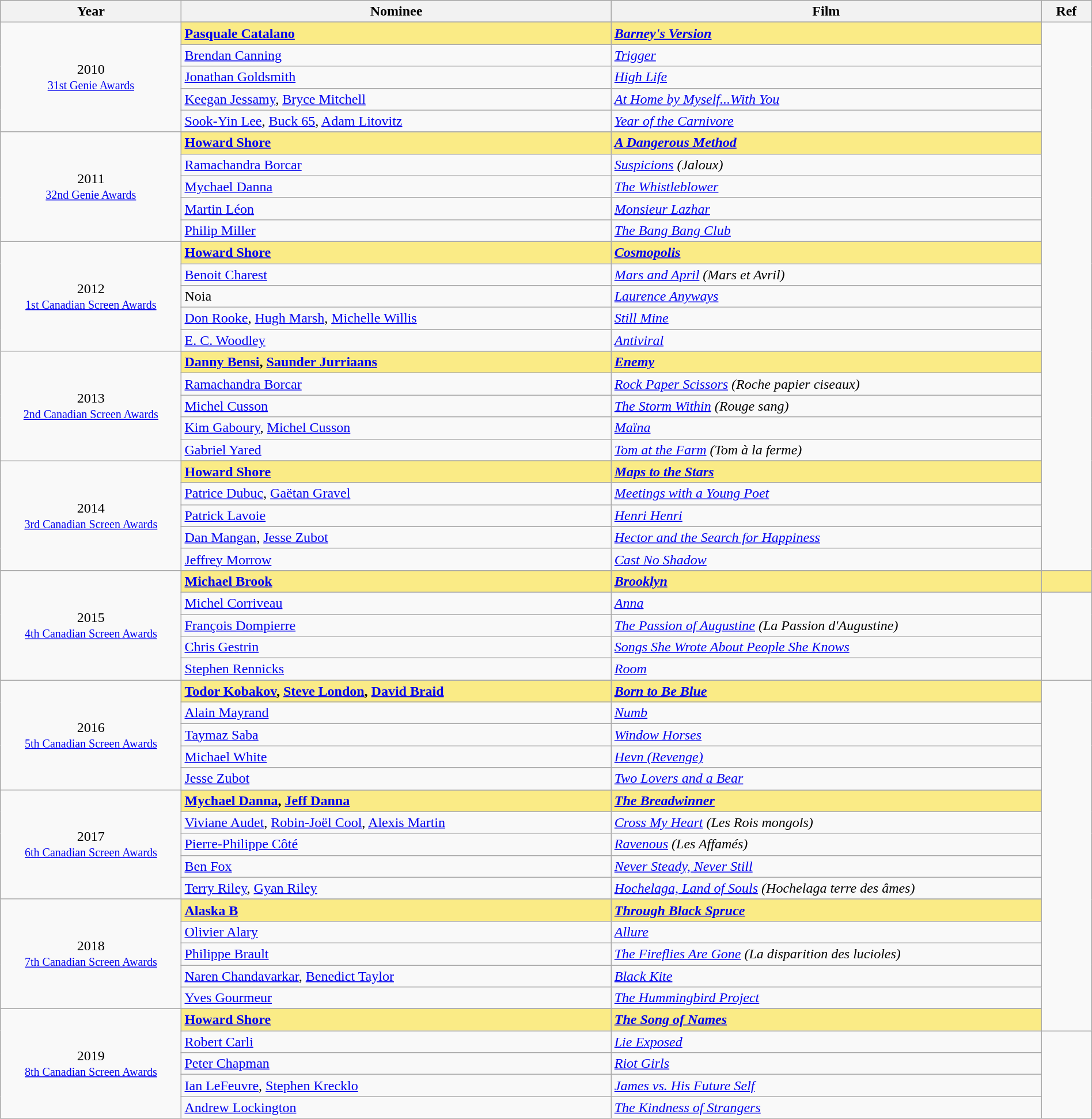<table class="wikitable" style="width:100%;">
<tr style="background:#bebebe;">
<th style="width:8%;">Year</th>
<th style="width:19%;">Nominee</th>
<th style="width:19%;">Film</th>
<th style="width:2%;">Ref</th>
</tr>
<tr>
<td rowspan="6" align="center">2010 <br> <small><a href='#'>31st Genie Awards</a></small></td>
</tr>
<tr style="background:#FAEB86;">
<td><strong><a href='#'>Pasquale Catalano</a></strong></td>
<td><strong><em><a href='#'>Barney's Version</a></em></strong></td>
</tr>
<tr>
<td><a href='#'>Brendan Canning</a></td>
<td><em><a href='#'>Trigger</a></em></td>
</tr>
<tr>
<td><a href='#'>Jonathan Goldsmith</a></td>
<td><em><a href='#'>High Life</a></em></td>
</tr>
<tr>
<td><a href='#'>Keegan Jessamy</a>, <a href='#'>Bryce Mitchell</a></td>
<td><em><a href='#'>At Home by Myself...With You</a></em></td>
</tr>
<tr>
<td><a href='#'>Sook-Yin Lee</a>, <a href='#'>Buck 65</a>, <a href='#'>Adam Litovitz</a></td>
<td><em><a href='#'>Year of the Carnivore</a></em></td>
</tr>
<tr>
<td rowspan="6" align="center">2011 <br> <small><a href='#'>32nd Genie Awards</a></small></td>
</tr>
<tr style="background:#FAEB86;">
<td><strong><a href='#'>Howard Shore</a></strong></td>
<td><strong><em><a href='#'>A Dangerous Method</a></em></strong></td>
</tr>
<tr>
<td><a href='#'>Ramachandra Borcar</a></td>
<td><em><a href='#'>Suspicions</a> (Jaloux)</em></td>
</tr>
<tr>
<td><a href='#'>Mychael Danna</a></td>
<td><em><a href='#'>The Whistleblower</a></em></td>
</tr>
<tr>
<td><a href='#'>Martin Léon</a></td>
<td><em><a href='#'>Monsieur Lazhar</a></em></td>
</tr>
<tr>
<td><a href='#'>Philip Miller</a></td>
<td><em><a href='#'>The Bang Bang Club</a></em></td>
</tr>
<tr>
<td rowspan="6" align="center">2012 <br> <small><a href='#'>1st Canadian Screen Awards</a></small></td>
</tr>
<tr style="background:#FAEB86;">
<td><strong><a href='#'>Howard Shore</a></strong></td>
<td><strong><em><a href='#'>Cosmopolis</a></em></strong></td>
</tr>
<tr>
<td><a href='#'>Benoit Charest</a></td>
<td><em><a href='#'>Mars and April</a> (Mars et Avril)</em></td>
</tr>
<tr>
<td>Noia</td>
<td><em><a href='#'>Laurence Anyways</a></em></td>
</tr>
<tr>
<td><a href='#'>Don Rooke</a>, <a href='#'>Hugh Marsh</a>, <a href='#'>Michelle Willis</a></td>
<td><em><a href='#'>Still Mine</a></em></td>
</tr>
<tr>
<td><a href='#'>E. C. Woodley</a></td>
<td><em><a href='#'>Antiviral</a></em></td>
</tr>
<tr>
<td rowspan="6" align="center">2013 <br> <small><a href='#'>2nd Canadian Screen Awards</a></small></td>
</tr>
<tr style="background:#FAEB86;">
<td><strong><a href='#'>Danny Bensi</a>, <a href='#'>Saunder Jurriaans</a></strong></td>
<td><strong><em><a href='#'>Enemy</a></em></strong></td>
</tr>
<tr>
<td><a href='#'>Ramachandra Borcar</a></td>
<td><em><a href='#'>Rock Paper Scissors</a> (Roche papier ciseaux)</em></td>
</tr>
<tr>
<td><a href='#'>Michel Cusson</a></td>
<td><em><a href='#'>The Storm Within</a> (Rouge sang)</em></td>
</tr>
<tr>
<td><a href='#'>Kim Gaboury</a>, <a href='#'>Michel Cusson</a></td>
<td><em><a href='#'>Maïna</a></em></td>
</tr>
<tr>
<td><a href='#'>Gabriel Yared</a></td>
<td><em><a href='#'>Tom at the Farm</a> (Tom à la ferme)</em></td>
</tr>
<tr>
<td rowspan="6" align="center">2014 <br> <small><a href='#'>3rd Canadian Screen Awards</a></small></td>
</tr>
<tr style="background:#FAEB86;">
<td><strong><a href='#'>Howard Shore</a></strong></td>
<td><strong><em><a href='#'>Maps to the Stars</a></em></strong></td>
</tr>
<tr>
<td><a href='#'>Patrice Dubuc</a>, <a href='#'>Gaëtan Gravel</a></td>
<td><em><a href='#'>Meetings with a Young Poet</a></em></td>
</tr>
<tr>
<td><a href='#'>Patrick Lavoie</a></td>
<td><em><a href='#'>Henri Henri</a></em></td>
</tr>
<tr>
<td><a href='#'>Dan Mangan</a>, <a href='#'>Jesse Zubot</a></td>
<td><em><a href='#'>Hector and the Search for Happiness</a></em></td>
</tr>
<tr>
<td><a href='#'>Jeffrey Morrow</a></td>
<td><em><a href='#'>Cast No Shadow</a></em></td>
</tr>
<tr>
<td rowspan="6" align="center">2015 <br> <small><a href='#'>4th Canadian Screen Awards</a></small></td>
</tr>
<tr style="background:#FAEB86;">
<td><strong><a href='#'>Michael Brook</a></strong></td>
<td><strong><em><a href='#'>Brooklyn</a></em></strong></td>
<td></td>
</tr>
<tr>
<td><a href='#'>Michel Corriveau</a></td>
<td><em><a href='#'>Anna</a></em></td>
<td rowspan=4></td>
</tr>
<tr>
<td><a href='#'>François Dompierre</a></td>
<td><em><a href='#'>The Passion of Augustine</a> (La Passion d'Augustine)</em></td>
</tr>
<tr>
<td><a href='#'>Chris Gestrin</a></td>
<td><em><a href='#'>Songs She Wrote About People She Knows</a></em></td>
</tr>
<tr>
<td><a href='#'>Stephen Rennicks</a></td>
<td><em><a href='#'>Room</a></em></td>
</tr>
<tr>
<td rowspan="6" align="center">2016 <br> <small><a href='#'>5th Canadian Screen Awards</a></small></td>
</tr>
<tr style="background:#FAEB86;">
<td><strong><a href='#'>Todor Kobakov</a>, <a href='#'>Steve London</a>, <a href='#'>David Braid</a></strong></td>
<td><strong><em><a href='#'>Born to Be Blue</a></em></strong></td>
</tr>
<tr>
<td><a href='#'>Alain Mayrand</a></td>
<td><em><a href='#'>Numb</a></em></td>
</tr>
<tr>
<td><a href='#'>Taymaz Saba</a></td>
<td><em><a href='#'>Window Horses</a></em></td>
</tr>
<tr>
<td><a href='#'>Michael White</a></td>
<td><em><a href='#'>Hevn (Revenge)</a></em></td>
</tr>
<tr>
<td><a href='#'>Jesse Zubot</a></td>
<td><em><a href='#'>Two Lovers and a Bear</a></em></td>
</tr>
<tr>
<td rowspan="6" align="center">2017 <br> <small><a href='#'>6th Canadian Screen Awards</a></small></td>
</tr>
<tr style="background:#FAEB86;">
<td><strong><a href='#'>Mychael Danna</a>, <a href='#'>Jeff Danna</a></strong></td>
<td><strong><em><a href='#'>The Breadwinner</a></em></strong></td>
</tr>
<tr>
<td><a href='#'>Viviane Audet</a>, <a href='#'>Robin-Joël Cool</a>, <a href='#'>Alexis Martin</a></td>
<td><em><a href='#'>Cross My Heart</a> (Les Rois mongols)</em></td>
</tr>
<tr>
<td><a href='#'>Pierre-Philippe Côté</a></td>
<td><em><a href='#'>Ravenous</a> (Les Affamés)</em></td>
</tr>
<tr>
<td><a href='#'>Ben Fox</a></td>
<td><em><a href='#'>Never Steady, Never Still</a></em></td>
</tr>
<tr>
<td><a href='#'>Terry Riley</a>, <a href='#'>Gyan Riley</a></td>
<td><em><a href='#'>Hochelaga, Land of Souls</a> (Hochelaga terre des âmes)</em></td>
</tr>
<tr>
<td rowspan="6" align="center">2018 <br> <small><a href='#'>7th Canadian Screen Awards</a></small></td>
</tr>
<tr style="background:#FAEB86;">
<td><strong><a href='#'>Alaska B</a></strong></td>
<td><strong><em><a href='#'>Through Black Spruce</a></em></strong></td>
</tr>
<tr>
<td><a href='#'>Olivier Alary</a></td>
<td><em><a href='#'>Allure</a></em></td>
</tr>
<tr>
<td><a href='#'>Philippe Brault</a></td>
<td><em><a href='#'>The Fireflies Are Gone</a> (La disparition des lucioles)</em></td>
</tr>
<tr>
<td><a href='#'>Naren Chandavarkar</a>, <a href='#'>Benedict Taylor</a></td>
<td><em><a href='#'>Black Kite</a></em></td>
</tr>
<tr>
<td><a href='#'>Yves Gourmeur</a></td>
<td><em><a href='#'>The Hummingbird Project</a></em></td>
</tr>
<tr>
<td rowspan="6" align="center">2019 <br> <small><a href='#'>8th Canadian Screen Awards</a></small></td>
</tr>
<tr style="background:#FAEB86;">
<td><strong><a href='#'>Howard Shore</a></strong></td>
<td><strong><em><a href='#'>The Song of Names</a></em></strong></td>
</tr>
<tr>
<td><a href='#'>Robert Carli</a></td>
<td><em><a href='#'>Lie Exposed</a></em></td>
<td rowspan=4></td>
</tr>
<tr>
<td><a href='#'>Peter Chapman</a></td>
<td><em><a href='#'>Riot Girls</a></em></td>
</tr>
<tr>
<td><a href='#'>Ian LeFeuvre</a>, <a href='#'>Stephen Krecklo</a></td>
<td><em><a href='#'>James vs. His Future Self</a></em></td>
</tr>
<tr>
<td><a href='#'>Andrew Lockington</a></td>
<td><em><a href='#'>The Kindness of Strangers</a></em></td>
</tr>
</table>
